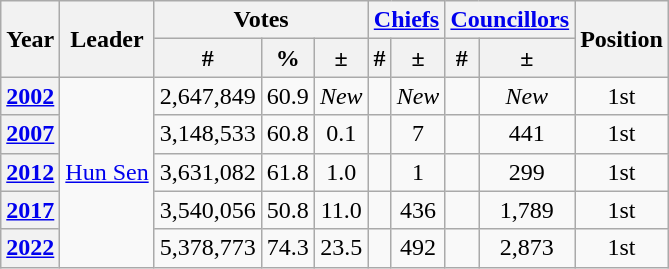<table class=wikitable style=text-align:center>
<tr>
<th rowspan=2>Year</th>
<th rowspan="2">Leader</th>
<th colspan=3>Votes</th>
<th colspan=2><a href='#'>Chiefs</a></th>
<th colspan=2><a href='#'>Councillors</a></th>
<th rowspan=2>Position</th>
</tr>
<tr>
<th>#</th>
<th>%</th>
<th>±</th>
<th>#</th>
<th>±</th>
<th>#</th>
<th>±</th>
</tr>
<tr>
<th><a href='#'>2002</a></th>
<td rowspan="5"><a href='#'>Hun Sen</a></td>
<td>2,647,849</td>
<td>60.9</td>
<td><em>New</em></td>
<td></td>
<td><em>New</em></td>
<td></td>
<td><em>New</em></td>
<td> 1st</td>
</tr>
<tr>
<th><a href='#'>2007</a></th>
<td>3,148,533</td>
<td>60.8</td>
<td> 0.1</td>
<td></td>
<td> 7</td>
<td></td>
<td> 441</td>
<td> 1st</td>
</tr>
<tr>
<th><a href='#'>2012</a></th>
<td>3,631,082</td>
<td>61.8</td>
<td> 1.0</td>
<td></td>
<td> 1</td>
<td></td>
<td> 299</td>
<td> 1st</td>
</tr>
<tr>
<th><a href='#'>2017</a></th>
<td>3,540,056</td>
<td>50.8</td>
<td> 11.0</td>
<td></td>
<td> 436</td>
<td></td>
<td> 1,789</td>
<td> 1st</td>
</tr>
<tr>
<th><a href='#'>2022</a></th>
<td>5,378,773</td>
<td>74.3</td>
<td> 23.5</td>
<td></td>
<td> 492</td>
<td></td>
<td> 2,873</td>
<td> 1st</td>
</tr>
</table>
